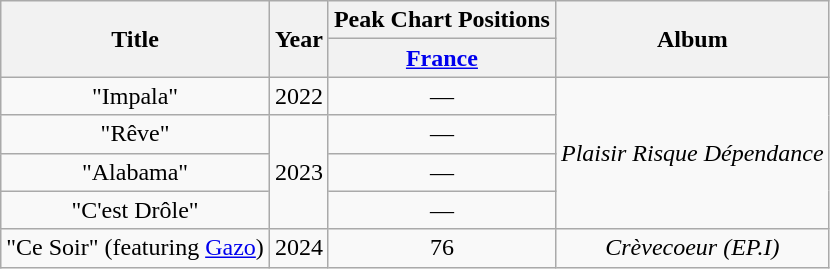<table class="wikitable plainrowheaders" style="text-align:center;">
<tr>
<th rowspan="2">Title</th>
<th rowspan="2">Year</th>
<th>Peak Chart Positions</th>
<th rowspan="2">Album</th>
</tr>
<tr>
<th><a href='#'>France</a></th>
</tr>
<tr>
<td>"Impala"</td>
<td>2022</td>
<td>—</td>
<td rowspan="4"><em>Plaisir Risque Dépendance</em></td>
</tr>
<tr>
<td>"Rêve"</td>
<td rowspan="3">2023</td>
<td>—</td>
</tr>
<tr>
<td>"Alabama"</td>
<td>—</td>
</tr>
<tr>
<td>"C'est Drôle"</td>
<td>—</td>
</tr>
<tr>
<td>"Ce Soir" (featuring <a href='#'>Gazo</a>)</td>
<td>2024</td>
<td>76</td>
<td><em>Crèvecoeur (EP.I)</em></td>
</tr>
</table>
